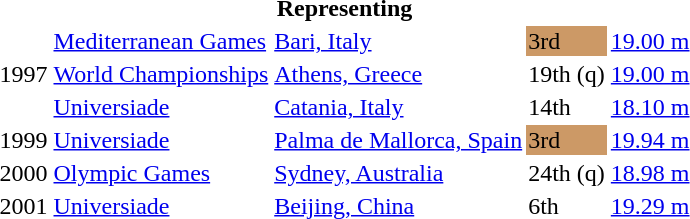<table>
<tr>
<th colspan="5">Representing </th>
</tr>
<tr>
<td rowspan=3>1997</td>
<td><a href='#'>Mediterranean Games</a></td>
<td><a href='#'>Bari, Italy</a></td>
<td bgcolor=cc9966>3rd</td>
<td><a href='#'>19.00 m</a></td>
</tr>
<tr>
<td><a href='#'>World Championships</a></td>
<td><a href='#'>Athens, Greece</a></td>
<td>19th (q)</td>
<td><a href='#'>19.00 m</a></td>
</tr>
<tr>
<td><a href='#'>Universiade</a></td>
<td><a href='#'>Catania, Italy</a></td>
<td>14th</td>
<td><a href='#'>18.10 m</a></td>
</tr>
<tr>
<td>1999</td>
<td><a href='#'>Universiade</a></td>
<td><a href='#'>Palma de Mallorca, Spain</a></td>
<td bgcolor=cc9966>3rd</td>
<td><a href='#'>19.94 m</a></td>
</tr>
<tr>
<td>2000</td>
<td><a href='#'>Olympic Games</a></td>
<td><a href='#'>Sydney, Australia</a></td>
<td>24th (q)</td>
<td><a href='#'>18.98 m</a></td>
</tr>
<tr>
<td>2001</td>
<td><a href='#'>Universiade</a></td>
<td><a href='#'>Beijing, China</a></td>
<td>6th</td>
<td><a href='#'>19.29 m</a></td>
</tr>
</table>
